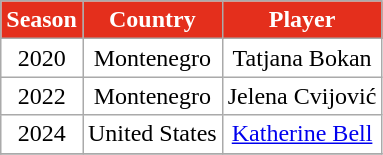<table class=wikitable style="text-align:center;">
<tr>
<th style="background:#E42F1C; color:white" rowspan=1>Season</th>
<th style="background:#E42F1C; color:white" rowspan=1>Country</th>
<th style="background:#E42F1C; color:white" rowspan=1>Player</th>
</tr>
<tr>
<td bgcolor=white>2020</td>
<td bgcolor=white> Montenegro</td>
<td bgcolor=white>Tatjana Bokan</td>
</tr>
<tr>
<td bgcolor=white>2022</td>
<td bgcolor=white> Montenegro</td>
<td bgcolor=white>Jelena Cvijović</td>
</tr>
<tr>
<td bgcolor=white>2024</td>
<td bgcolor=white> United States</td>
<td bgcolor=white><a href='#'>Katherine Bell</a></td>
</tr>
<tr>
</tr>
</table>
